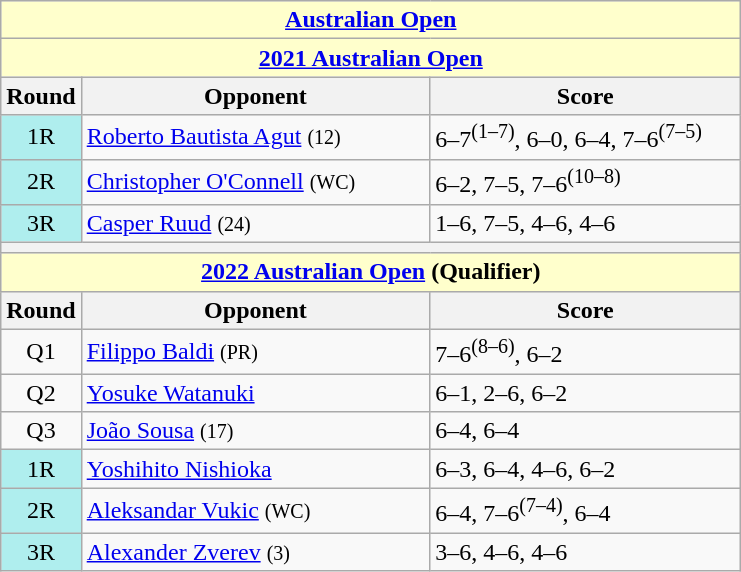<table class="wikitable">
<tr>
<th colspan=3 style="background:#ffc;"><a href='#'>Australian Open</a></th>
</tr>
<tr>
<th colspan=3 style="background:#ffc;"><a href='#'>2021 Australian Open</a></th>
</tr>
<tr>
<th>Round</th>
<th width=225>Opponent</th>
<th width=200>Score</th>
</tr>
<tr>
<td style="text-align:center; background:#afeeee;">1R</td>
<td> <a href='#'>Roberto Bautista Agut</a> <small>(12)</small></td>
<td>6–7<sup>(1–7)</sup>, 6–0, 6–4, 7–6<sup>(7–5)</sup></td>
</tr>
<tr>
<td style="text-align:center; background:#afeeee;">2R</td>
<td> <a href='#'>Christopher O'Connell</a> <small>(WC)</small></td>
<td>6–2, 7–5, 7–6<sup>(10–8)</sup></td>
</tr>
<tr>
<td style="text-align:center; background:#afeeee;">3R</td>
<td> <a href='#'>Casper Ruud</a> <small>(24)</small></td>
<td>1–6, 7–5, 4–6, 4–6</td>
</tr>
<tr>
<th colspan=3></th>
</tr>
<tr>
<th colspan=3 style="background:#ffc;"><a href='#'>2022 Australian Open</a> (Qualifier)</th>
</tr>
<tr>
<th>Round</th>
<th width=225>Opponent</th>
<th width=200>Score</th>
</tr>
<tr>
<td style="text-align:center;">Q1</td>
<td> <a href='#'>Filippo Baldi</a> <small>(PR)</small></td>
<td>7–6<sup>(8–6)</sup>, 6–2</td>
</tr>
<tr>
<td style="text-align:center;">Q2</td>
<td> <a href='#'>Yosuke Watanuki</a></td>
<td>6–1, 2–6, 6–2</td>
</tr>
<tr>
<td style="text-align:center;">Q3</td>
<td> <a href='#'>João Sousa</a> <small>(17)</small></td>
<td>6–4, 6–4</td>
</tr>
<tr>
<td style="text-align:center; background:#afeeee;">1R</td>
<td> <a href='#'>Yoshihito Nishioka</a></td>
<td>6–3, 6–4, 4–6, 6–2</td>
</tr>
<tr>
<td style="text-align:center; background:#afeeee;">2R</td>
<td> <a href='#'>Aleksandar Vukic</a> <small>(WC)</small></td>
<td>6–4, 7–6<sup>(7–4)</sup>, 6–4</td>
</tr>
<tr>
<td style="text-align:center; background:#afeeee;">3R</td>
<td> <a href='#'>Alexander Zverev</a> <small>(3)</small></td>
<td>3–6, 4–6, 4–6</td>
</tr>
</table>
